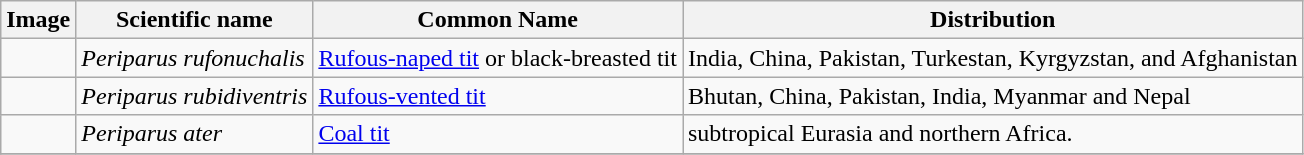<table class="wikitable">
<tr>
<th>Image</th>
<th>Scientific name</th>
<th>Common Name</th>
<th>Distribution</th>
</tr>
<tr>
<td></td>
<td><em>Periparus rufonuchalis</em></td>
<td><a href='#'>Rufous-naped tit</a> or black-breasted tit</td>
<td>India, China, Pakistan, Turkestan, Kyrgyzstan, and Afghanistan</td>
</tr>
<tr>
<td></td>
<td><em>Periparus rubidiventris</em></td>
<td><a href='#'>Rufous-vented tit</a></td>
<td>Bhutan, China, Pakistan, India, Myanmar and Nepal</td>
</tr>
<tr>
<td></td>
<td><em>Periparus ater</em></td>
<td><a href='#'>Coal tit</a></td>
<td>subtropical Eurasia and northern Africa.</td>
</tr>
<tr>
</tr>
</table>
